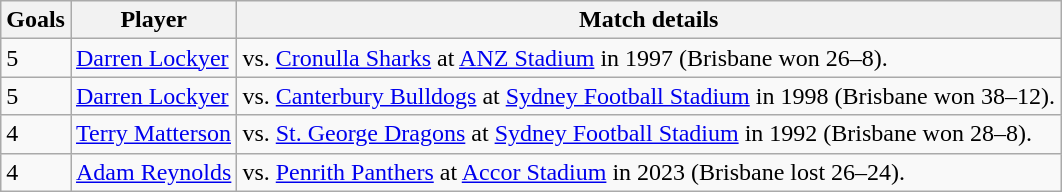<table class="wikitable">
<tr>
<th>Goals</th>
<th>Player</th>
<th>Match details</th>
</tr>
<tr>
<td>5</td>
<td><a href='#'>Darren Lockyer</a></td>
<td>vs. <a href='#'>Cronulla Sharks</a> at <a href='#'>ANZ Stadium</a> in 1997 (Brisbane won 26–8).</td>
</tr>
<tr>
<td>5</td>
<td><a href='#'>Darren Lockyer</a></td>
<td>vs. <a href='#'>Canterbury Bulldogs</a> at <a href='#'>Sydney Football Stadium</a> in 1998 (Brisbane won 38–12).</td>
</tr>
<tr>
<td>4</td>
<td><a href='#'>Terry Matterson</a></td>
<td>vs. <a href='#'>St. George Dragons</a> at <a href='#'>Sydney Football Stadium</a> in 1992 (Brisbane won 28–8).</td>
</tr>
<tr>
<td>4</td>
<td><a href='#'>Adam Reynolds</a></td>
<td>vs. <a href='#'>Penrith Panthers</a> at <a href='#'>Accor Stadium</a> in 2023 (Brisbane lost 26–24).</td>
</tr>
</table>
